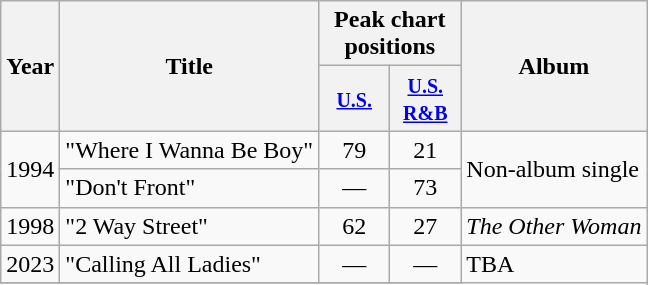<table class="wikitable" border="1">
<tr>
<th rowspan=2>Year</th>
<th rowspan=2>Title</th>
<th colspan=2>Peak chart positions</th>
<th align=center rowspan=2>Album</th>
</tr>
<tr>
<th width=40><small><a href='#'>U.S.</a></small></th>
<th width=40><small><a href='#'>U.S. R&B</a></small></th>
</tr>
<tr>
<td align=center rowspan=2>1994</td>
<td>"Where I Wanna Be Boy"</td>
<td align=center>79</td>
<td align=center>21</td>
<td rowspan=2>Non-album single</td>
</tr>
<tr>
<td>"Don't Front"</td>
<td align=center>—</td>
<td align=center>73</td>
</tr>
<tr>
<td align=center>1998</td>
<td>"2 Way Street"</td>
<td align=center>62</td>
<td align=center>27</td>
<td><em>The Other Woman</em></td>
</tr>
<tr>
<td align=center>2023</td>
<td>"Calling All Ladies"</td>
<td align=center>—</td>
<td align=center>—</td>
<td rowspan=2>TBA</td>
</tr>
<tr>
</tr>
</table>
